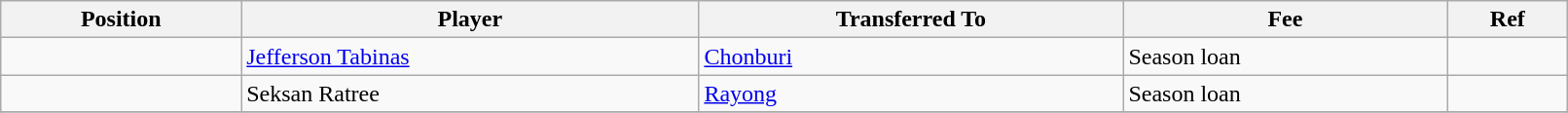<table class="wikitable sortable" style="width:85%; text-align:center; font-size:100%; text-align:left;">
<tr>
<th>Position</th>
<th>Player</th>
<th>Transferred To</th>
<th>Fee</th>
<th>Ref</th>
</tr>
<tr>
<td></td>
<td> <a href='#'>Jefferson Tabinas</a></td>
<td> <a href='#'>Chonburi</a></td>
<td>Season loan</td>
<td></td>
</tr>
<tr>
<td></td>
<td> Seksan Ratree</td>
<td> <a href='#'>Rayong</a></td>
<td>Season loan</td>
<td></td>
</tr>
<tr>
</tr>
</table>
